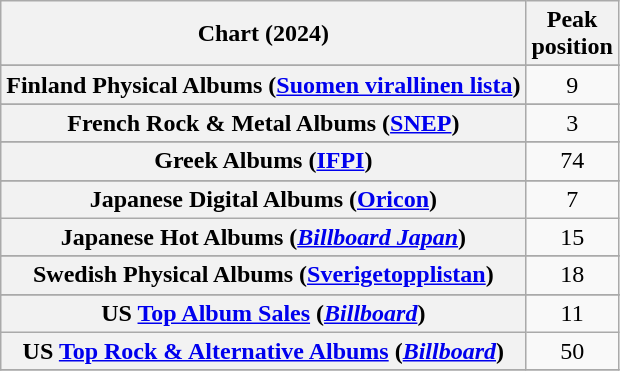<table class="wikitable sortable plainrowheaders" style="text-align:center">
<tr>
<th scope="col">Chart (2024)</th>
<th scope="col">Peak<br>position</th>
</tr>
<tr>
</tr>
<tr>
</tr>
<tr>
</tr>
<tr>
</tr>
<tr>
</tr>
<tr>
<th scope="row">Finland Physical Albums (<a href='#'>Suomen virallinen lista</a>)</th>
<td>9</td>
</tr>
<tr>
</tr>
<tr>
<th scope="row">French Rock & Metal Albums (<a href='#'>SNEP</a>)</th>
<td>3</td>
</tr>
<tr>
</tr>
<tr>
<th scope="row">Greek Albums (<a href='#'>IFPI</a>)</th>
<td>74</td>
</tr>
<tr>
</tr>
<tr>
<th scope="row">Japanese Digital Albums (<a href='#'>Oricon</a>)</th>
<td>7</td>
</tr>
<tr>
<th scope="row">Japanese Hot Albums (<em><a href='#'>Billboard Japan</a></em>)</th>
<td>15</td>
</tr>
<tr>
</tr>
<tr>
</tr>
<tr>
</tr>
<tr>
<th scope="row">Swedish Physical Albums (<a href='#'>Sverigetopplistan</a>)</th>
<td>18</td>
</tr>
<tr>
</tr>
<tr>
</tr>
<tr>
</tr>
<tr>
</tr>
<tr>
<th scope="row">US <a href='#'>Top Album Sales</a> (<em><a href='#'>Billboard</a></em>)</th>
<td>11</td>
</tr>
<tr>
<th scope="row">US <a href='#'>Top Rock & Alternative Albums</a> (<em><a href='#'>Billboard</a></em>)</th>
<td>50</td>
</tr>
<tr>
</tr>
</table>
